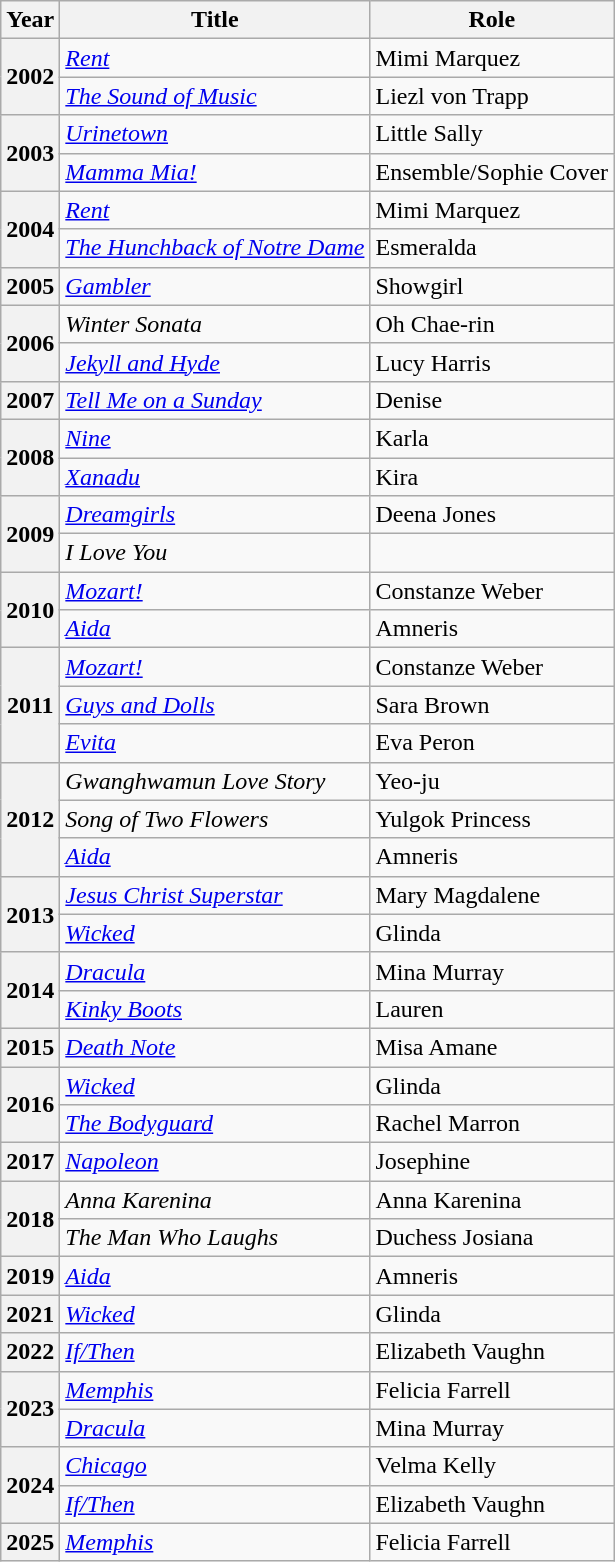<table class="wikitable plainrowheaders sortable">
<tr>
<th scope="col">Year</th>
<th scope="col">Title</th>
<th scope="col">Role</th>
</tr>
<tr>
<th rowspan="2">2002</th>
<td><a href='#'><em>Rent</em></a></td>
<td>Mimi Marquez</td>
</tr>
<tr>
<td><em><a href='#'>The Sound of Music</a></em></td>
<td>Liezl von Trapp</td>
</tr>
<tr>
<th rowspan="2"><strong>2003</strong></th>
<td><em><a href='#'>Urinetown</a></em></td>
<td>Little Sally</td>
</tr>
<tr>
<td><a href='#'><em>Mamma Mia!</em></a></td>
<td>Ensemble/Sophie Cover</td>
</tr>
<tr>
<th rowspan="2">2004</th>
<td><a href='#'><em>Rent</em></a></td>
<td>Mimi Marquez</td>
</tr>
<tr>
<td><a href='#'><em>The Hunchback of Notre Dame</em></a></td>
<td>Esmeralda</td>
</tr>
<tr>
<th>2005</th>
<td><a href='#'><em>Gambler</em></a></td>
<td>Showgirl</td>
</tr>
<tr>
<th rowspan="2">2006</th>
<td><em>Winter Sonata</em></td>
<td>Oh Chae-rin</td>
</tr>
<tr>
<td><a href='#'><em>Jekyll and Hyde</em></a></td>
<td>Lucy Harris</td>
</tr>
<tr>
<th>2007</th>
<td><em><a href='#'>Tell Me on a Sunday</a></em></td>
<td>Denise</td>
</tr>
<tr>
<th rowspan="2">2008</th>
<td><a href='#'><em>Nine</em></a></td>
<td>Karla</td>
</tr>
<tr>
<td><a href='#'><em>Xanadu</em></a></td>
<td>Kira</td>
</tr>
<tr>
<th rowspan="2">2009</th>
<td><em><a href='#'>Dreamgirls</a></em></td>
<td>Deena Jones</td>
</tr>
<tr>
<td><em>I Love You</em></td>
<td></td>
</tr>
<tr>
<th rowspan="2">2010</th>
<td><em><a href='#'>Mozart!</a></em></td>
<td>Constanze Weber</td>
</tr>
<tr>
<td><a href='#'><em>Aida</em></a></td>
<td>Amneris</td>
</tr>
<tr>
<th rowspan="3">2011</th>
<td><em><a href='#'>Mozart!</a></em></td>
<td>Constanze Weber</td>
</tr>
<tr>
<td><em><a href='#'>Guys and Dolls</a></em></td>
<td>Sara Brown</td>
</tr>
<tr>
<td><a href='#'><em>Evita</em></a></td>
<td>Eva Peron</td>
</tr>
<tr>
<th rowspan="3">2012</th>
<td><em>Gwanghwamun Love Story</em></td>
<td>Yeo-ju</td>
</tr>
<tr>
<td><em>Song of Two Flowers</em></td>
<td>Yulgok Princess</td>
</tr>
<tr>
<td><a href='#'><em>Aida</em></a></td>
<td>Amneris</td>
</tr>
<tr>
<th rowspan="2">2013</th>
<td><em><a href='#'>Jesus Christ Superstar</a></em></td>
<td>Mary Magdalene</td>
</tr>
<tr>
<td><a href='#'><em>Wicked</em></a></td>
<td>Glinda</td>
</tr>
<tr>
<th rowspan="2">2014</th>
<td><a href='#'><em>Dracula</em></a></td>
<td>Mina Murray</td>
</tr>
<tr>
<td><a href='#'><em>Kinky Boots</em></a></td>
<td>Lauren</td>
</tr>
<tr>
<th>2015</th>
<td><a href='#'><em>Death Note</em></a></td>
<td>Misa Amane</td>
</tr>
<tr>
<th rowspan="2">2016</th>
<td><a href='#'><em>Wicked</em></a></td>
<td>Glinda</td>
</tr>
<tr>
<td><a href='#'><em>The Bodyguard</em></a></td>
<td>Rachel Marron</td>
</tr>
<tr>
<th>2017</th>
<td><a href='#'><em>Napoleon</em></a></td>
<td>Josephine</td>
</tr>
<tr>
<th rowspan="2">2018</th>
<td><em>Anna Karenina</em></td>
<td>Anna Karenina</td>
</tr>
<tr>
<td><em>The Man Who Laughs</em></td>
<td>Duchess Josiana</td>
</tr>
<tr>
<th>2019</th>
<td><a href='#'><em>Aida</em></a></td>
<td>Amneris</td>
</tr>
<tr>
<th>2021</th>
<td><a href='#'><em>Wicked</em></a></td>
<td>Glinda</td>
</tr>
<tr>
<th>2022</th>
<td><em><a href='#'>If/Then</a></em></td>
<td>Elizabeth Vaughn</td>
</tr>
<tr>
<th rowspan="2">2023</th>
<td><a href='#'><em>Memphis</em></a></td>
<td>Felicia Farrell</td>
</tr>
<tr>
<td><a href='#'><em>Dracula</em></a></td>
<td>Mina Murray</td>
</tr>
<tr>
<th rowspan="2">2024</th>
<td><a href='#'><em>Chicago</em></a></td>
<td>Velma Kelly</td>
</tr>
<tr>
<td><em><a href='#'>If/Then</a></em></td>
<td>Elizabeth Vaughn</td>
</tr>
<tr>
<th>2025</th>
<td><a href='#'><em>Memphis</em></a></td>
<td>Felicia Farrell</td>
</tr>
</table>
